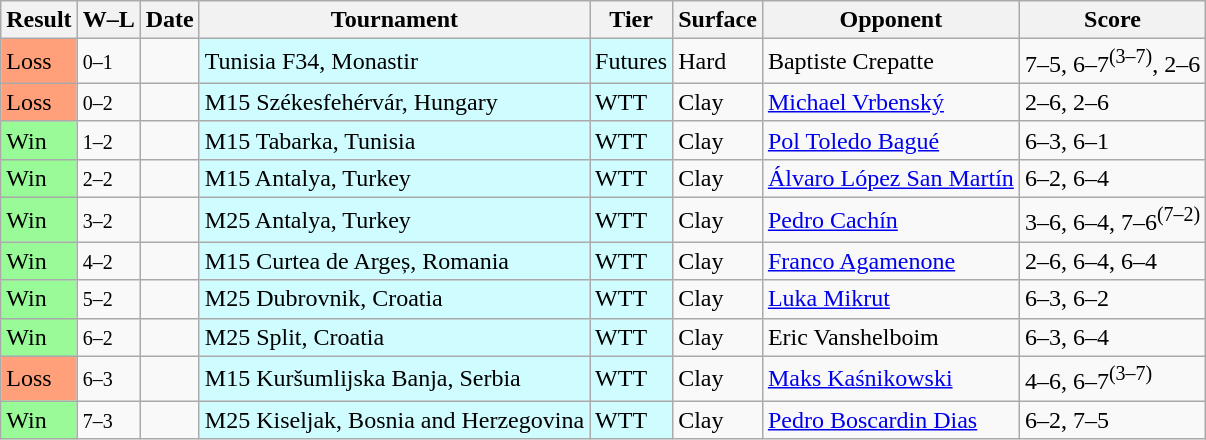<table class="sortable wikitable nowrap">
<tr>
<th>Result</th>
<th class="unsortable">W–L</th>
<th>Date</th>
<th>Tournament</th>
<th>Tier</th>
<th>Surface</th>
<th>Opponent</th>
<th class="unsortable">Score</th>
</tr>
<tr>
<td bgcolor=ffa07a>Loss</td>
<td><small>0–1</small></td>
<td></td>
<td style="background:#cffcff;">Tunisia F34, Monastir</td>
<td style="background:#cffcff;">Futures</td>
<td>Hard</td>
<td> Baptiste Crepatte</td>
<td>7–5, 6–7<sup>(3–7)</sup>, 2–6</td>
</tr>
<tr>
<td bgcolor=ffa07a>Loss</td>
<td><small>0–2</small></td>
<td></td>
<td style="background:#cffcff;">M15 Székesfehérvár, Hungary</td>
<td style="background:#cffcff;">WTT</td>
<td>Clay</td>
<td> <a href='#'>Michael Vrbenský</a></td>
<td>2–6, 2–6</td>
</tr>
<tr>
<td bgcolor=98fb98>Win</td>
<td><small>1–2</small></td>
<td></td>
<td style="background:#cffcff;">M15 Tabarka, Tunisia</td>
<td style="background:#cffcff;">WTT</td>
<td>Clay</td>
<td> <a href='#'>Pol Toledo Bagué</a></td>
<td>6–3, 6–1</td>
</tr>
<tr>
<td bgcolor=98fb98>Win</td>
<td><small>2–2</small></td>
<td></td>
<td style="background:#cffcff;">M15 Antalya, Turkey</td>
<td style="background:#cffcff;">WTT</td>
<td>Clay</td>
<td> <a href='#'>Álvaro López San Martín</a></td>
<td>6–2, 6–4</td>
</tr>
<tr>
<td bgcolor=98fb98>Win</td>
<td><small>3–2</small></td>
<td></td>
<td style="background:#cffcff;">M25 Antalya, Turkey</td>
<td style="background:#cffcff;">WTT</td>
<td>Clay</td>
<td> <a href='#'>Pedro Cachín</a></td>
<td>3–6, 6–4, 7–6<sup>(7–2)</sup></td>
</tr>
<tr>
<td bgcolor=98fb98>Win</td>
<td><small>4–2</small></td>
<td></td>
<td style="background:#cffcff;">M15 Curtea de Argeș, Romania</td>
<td style="background:#cffcff;">WTT</td>
<td>Clay</td>
<td> <a href='#'>Franco Agamenone</a></td>
<td>2–6, 6–4, 6–4</td>
</tr>
<tr>
<td bgcolor=98fb98>Win</td>
<td><small>5–2</small></td>
<td></td>
<td style="background:#cffcff;">M25 Dubrovnik, Croatia</td>
<td style="background:#cffcff;">WTT</td>
<td>Clay</td>
<td> <a href='#'>Luka Mikrut</a></td>
<td>6–3, 6–2</td>
</tr>
<tr>
<td bgcolor=98fb98>Win</td>
<td><small>6–2</small></td>
<td></td>
<td style="background:#cffcff;">M25 Split, Croatia</td>
<td style="background:#cffcff;">WTT</td>
<td>Clay</td>
<td> Eric Vanshelboim</td>
<td>6–3, 6–4</td>
</tr>
<tr>
<td bgcolor=ffa07a>Loss</td>
<td><small>6–3</small></td>
<td></td>
<td style="background:#cffcff;">M15 Kuršumlijska Banja, Serbia</td>
<td style="background:#cffcff;">WTT</td>
<td>Clay</td>
<td> <a href='#'>Maks Kaśnikowski</a></td>
<td>4–6, 6–7<sup>(3–7)</sup></td>
</tr>
<tr>
<td bgcolor=98fb98>Win</td>
<td><small>7–3</small></td>
<td></td>
<td style="background:#cffcff;">M25 Kiseljak, Bosnia and Herzegovina</td>
<td style="background:#cffcff;">WTT</td>
<td>Clay</td>
<td> <a href='#'>Pedro Boscardin Dias</a></td>
<td>6–2, 7–5</td>
</tr>
</table>
